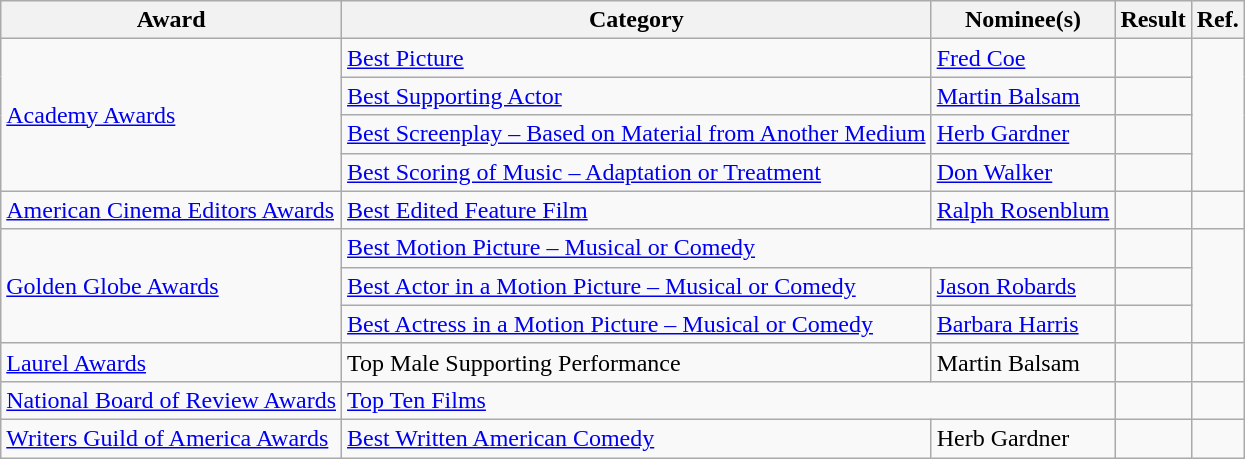<table class="wikitable plainrowheaders">
<tr>
<th>Award</th>
<th>Category</th>
<th>Nominee(s)</th>
<th>Result</th>
<th>Ref.</th>
</tr>
<tr>
<td rowspan="4"><a href='#'>Academy Awards</a></td>
<td><a href='#'>Best Picture</a></td>
<td><a href='#'>Fred Coe</a></td>
<td></td>
<td align="center" rowspan="4"></td>
</tr>
<tr>
<td><a href='#'>Best Supporting Actor</a></td>
<td><a href='#'>Martin Balsam</a></td>
<td></td>
</tr>
<tr>
<td><a href='#'>Best Screenplay – Based on Material from Another Medium</a></td>
<td><a href='#'>Herb Gardner</a></td>
<td></td>
</tr>
<tr>
<td><a href='#'>Best Scoring of Music – Adaptation or Treatment</a></td>
<td><a href='#'>Don Walker</a></td>
<td></td>
</tr>
<tr>
<td><a href='#'>American Cinema Editors Awards</a></td>
<td><a href='#'>Best Edited Feature Film</a></td>
<td><a href='#'>Ralph Rosenblum</a></td>
<td></td>
<td align="center"></td>
</tr>
<tr>
<td rowspan="3"><a href='#'>Golden Globe Awards</a></td>
<td colspan="2"><a href='#'>Best Motion Picture – Musical or Comedy</a></td>
<td></td>
<td align="center" rowspan="3"></td>
</tr>
<tr>
<td><a href='#'>Best Actor in a Motion Picture – Musical or Comedy</a></td>
<td><a href='#'>Jason Robards</a></td>
<td></td>
</tr>
<tr>
<td><a href='#'>Best Actress in a Motion Picture – Musical or Comedy</a></td>
<td><a href='#'>Barbara Harris</a></td>
<td></td>
</tr>
<tr>
<td><a href='#'>Laurel Awards</a></td>
<td>Top Male Supporting Performance</td>
<td>Martin Balsam</td>
<td></td>
<td align="center"></td>
</tr>
<tr>
<td><a href='#'>National Board of Review Awards</a></td>
<td colspan="2"><a href='#'>Top Ten Films</a></td>
<td></td>
<td align="center"></td>
</tr>
<tr>
<td><a href='#'>Writers Guild of America Awards</a></td>
<td><a href='#'>Best Written American Comedy</a></td>
<td>Herb Gardner</td>
<td></td>
<td align="center"></td>
</tr>
</table>
